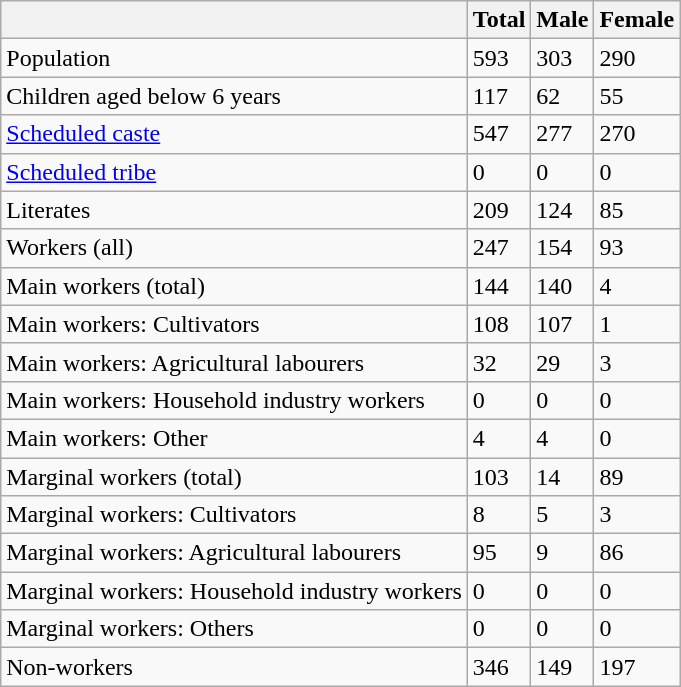<table class="wikitable sortable">
<tr>
<th></th>
<th>Total</th>
<th>Male</th>
<th>Female</th>
</tr>
<tr>
<td>Population</td>
<td>593</td>
<td>303</td>
<td>290</td>
</tr>
<tr>
<td>Children aged below 6 years</td>
<td>117</td>
<td>62</td>
<td>55</td>
</tr>
<tr>
<td><a href='#'>Scheduled caste</a></td>
<td>547</td>
<td>277</td>
<td>270</td>
</tr>
<tr>
<td><a href='#'>Scheduled tribe</a></td>
<td>0</td>
<td>0</td>
<td>0</td>
</tr>
<tr>
<td>Literates</td>
<td>209</td>
<td>124</td>
<td>85</td>
</tr>
<tr>
<td>Workers (all)</td>
<td>247</td>
<td>154</td>
<td>93</td>
</tr>
<tr>
<td>Main workers (total)</td>
<td>144</td>
<td>140</td>
<td>4</td>
</tr>
<tr>
<td>Main workers: Cultivators</td>
<td>108</td>
<td>107</td>
<td>1</td>
</tr>
<tr>
<td>Main workers: Agricultural labourers</td>
<td>32</td>
<td>29</td>
<td>3</td>
</tr>
<tr>
<td>Main workers: Household industry workers</td>
<td>0</td>
<td>0</td>
<td>0</td>
</tr>
<tr>
<td>Main workers: Other</td>
<td>4</td>
<td>4</td>
<td>0</td>
</tr>
<tr>
<td>Marginal workers (total)</td>
<td>103</td>
<td>14</td>
<td>89</td>
</tr>
<tr>
<td>Marginal workers: Cultivators</td>
<td>8</td>
<td>5</td>
<td>3</td>
</tr>
<tr>
<td>Marginal workers: Agricultural labourers</td>
<td>95</td>
<td>9</td>
<td>86</td>
</tr>
<tr>
<td>Marginal workers: Household industry workers</td>
<td>0</td>
<td>0</td>
<td>0</td>
</tr>
<tr>
<td>Marginal workers: Others</td>
<td>0</td>
<td>0</td>
<td>0</td>
</tr>
<tr>
<td>Non-workers</td>
<td>346</td>
<td>149</td>
<td>197</td>
</tr>
</table>
